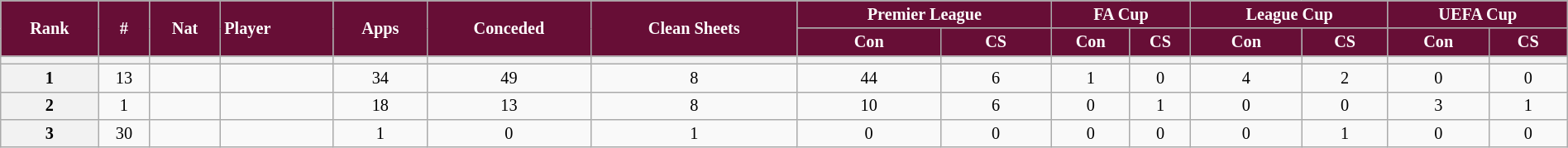<table class="wikitable sortable" style="text-align:center; font-size:84.5%; width:100%;">
<tr>
<th rowspan="2"; style="background:#670E36; color:#FFFFFF; text-align:center;">Rank</th>
<th rowspan="2"; style="background:#670E36; color:#FFFFFF; text-align:center;">#</th>
<th rowspan="2"; style="background:#670E36; color:#FFFFFF; text-align:center;">Nat</th>
<th rowspan="2"; style="background:#670E36; color:#FFFFFF; text-align:left;">Player</th>
<th rowspan="2"; style="background:#670E36; color:#FFFFFF; text-align:center;">Apps</th>
<th rowspan="2"; style="background:#670E36; color:#FFFFFF; text-align:center;">Conceded</th>
<th rowspan="2"; style="background:#670E36; color:#FFFFFF; text-align:center;">Clean Sheets</th>
<th colspan="2"; style="background:#670E36; color:#FFFFFF; text-align:center;">Premier League</th>
<th colspan="2"; style="background:#670E36; color:#FFFFFF; text-align:center;">FA Cup</th>
<th colspan="2"; style="background:#670E36; color:#FFFFFF; text-align:center;">League Cup</th>
<th colspan="2"; style="background:#670E36; color:#FFFFFF; text-align:center;">UEFA Cup</th>
</tr>
<tr>
<th style="background:#670E36; color:#FFFFFF; text-align:center;">Con</th>
<th style="background:#670E36; color:#FFFFFF; text-align:center;">CS</th>
<th style="background:#670E36; color:#FFFFFF; text-align:center;">Con</th>
<th style="background:#670E36; color:#FFFFFF; text-align:center;">CS</th>
<th style="background:#670E36; color:#FFFFFF; text-align:center;">Con</th>
<th style="background:#670E36; color:#FFFFFF; text-align:center;">CS</th>
<th style="background:#670E36; color:#FFFFFF; text-align:center;">Con</th>
<th style="background:#670E36; color:#FFFFFF; text-align:center;">CS</th>
</tr>
<tr>
<th></th>
<th></th>
<th></th>
<th></th>
<th></th>
<th></th>
<th></th>
<th></th>
<th></th>
<th></th>
<th></th>
<th></th>
<th></th>
<th></th>
<th></th>
</tr>
<tr>
<th>1</th>
<td>13</td>
<td></td>
<td style="text-align:left;"></td>
<td>34</td>
<td>49</td>
<td>8</td>
<td>44</td>
<td>6</td>
<td>1</td>
<td>0</td>
<td>4</td>
<td>2</td>
<td>0</td>
<td>0</td>
</tr>
<tr>
<th>2</th>
<td>1</td>
<td></td>
<td style="text-align:left;"></td>
<td>18</td>
<td>13</td>
<td>8</td>
<td>10</td>
<td>6</td>
<td>0</td>
<td>1</td>
<td>0</td>
<td>0</td>
<td>3</td>
<td>1</td>
</tr>
<tr>
<th>3</th>
<td>30</td>
<td></td>
<td style="text-align:left;"></td>
<td>1</td>
<td>0</td>
<td>1</td>
<td>0</td>
<td>0</td>
<td>0</td>
<td>0</td>
<td>0</td>
<td>1</td>
<td>0</td>
<td>0</td>
</tr>
</table>
